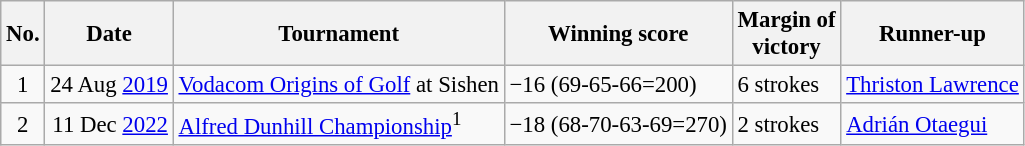<table class="wikitable" style="font-size:95%;">
<tr>
<th>No.</th>
<th>Date</th>
<th>Tournament</th>
<th>Winning score</th>
<th>Margin of<br>victory</th>
<th>Runner-up</th>
</tr>
<tr>
<td align=center>1</td>
<td align=right>24 Aug <a href='#'>2019</a></td>
<td><a href='#'>Vodacom Origins of Golf</a> at Sishen</td>
<td>−16 (69-65-66=200)</td>
<td>6 strokes</td>
<td> <a href='#'>Thriston Lawrence</a></td>
</tr>
<tr>
<td align=center>2</td>
<td align=right>11 Dec <a href='#'>2022</a></td>
<td><a href='#'>Alfred Dunhill Championship</a><sup>1</sup></td>
<td>−18 (68-70-63-69=270)</td>
<td>2 strokes</td>
<td> <a href='#'>Adrián Otaegui</a></td>
</tr>
</table>
